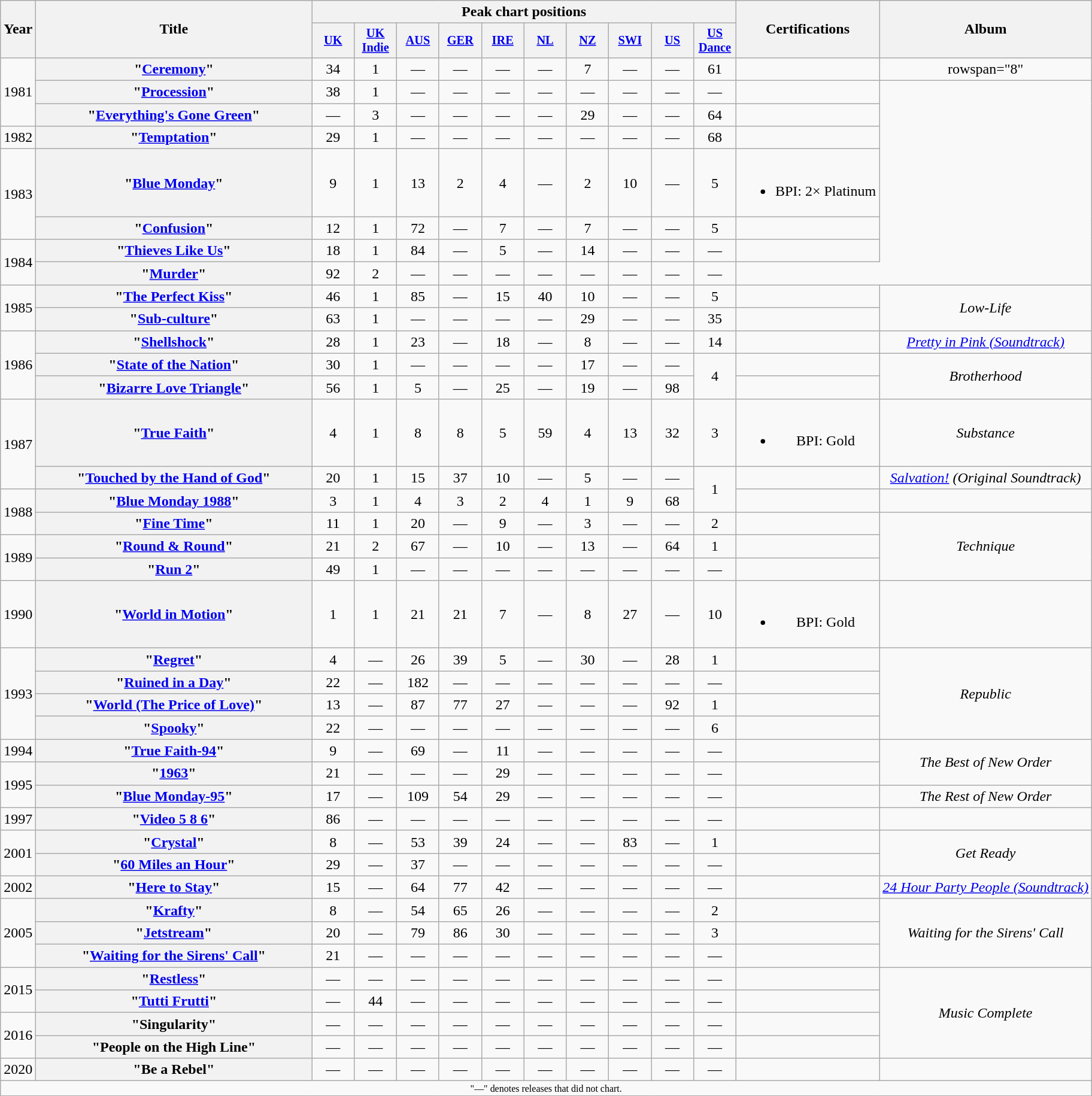<table class="wikitable plainrowheaders" style=text-align:center;>
<tr>
<th scope="col" rowspan="2">Year</th>
<th scope="col" rowspan="2" width="300">Title</th>
<th colspan="10" scope="col">Peak chart positions</th>
<th rowspan="2">Certifications</th>
<th scope="col" rowspan="2">Album</th>
</tr>
<tr>
<th style="width:3em;font-size:85%;"><a href='#'>UK</a><br></th>
<th style="width:3em;font-size:85%;"><a href='#'>UK Indie</a><br></th>
<th style="width:3em;font-size:85%;"><a href='#'>AUS</a><br></th>
<th style="width:3em;font-size:85%;"><a href='#'>GER</a><br></th>
<th style="width:3em;font-size:85%;"><a href='#'>IRE</a><br></th>
<th style="width:3em;font-size:85%;"><a href='#'>NL</a><br></th>
<th style="width:3em;font-size:85%;"><a href='#'>NZ</a><br></th>
<th style="width:3em;font-size:85%;"><a href='#'>SWI</a><br></th>
<th style="width:3em;font-size:85%;"><a href='#'>US</a><br></th>
<th style="width:3em;font-size:85%;"><a href='#'>US<br>Dance</a><br></th>
</tr>
<tr>
<td rowspan="3">1981</td>
<th scope="row">"<a href='#'>Ceremony</a>"</th>
<td>34</td>
<td>1</td>
<td>—</td>
<td>—</td>
<td>—</td>
<td>—</td>
<td>7</td>
<td>—</td>
<td>—</td>
<td>61</td>
<td></td>
<td>rowspan="8" </td>
</tr>
<tr>
<th scope="row">"<a href='#'>Procession</a>"</th>
<td>38</td>
<td>1</td>
<td>—</td>
<td>—</td>
<td>—</td>
<td>—</td>
<td>—</td>
<td>—</td>
<td>—</td>
<td>—</td>
<td></td>
</tr>
<tr>
<th scope="row">"<a href='#'>Everything's Gone Green</a>"</th>
<td>—</td>
<td>3</td>
<td>—</td>
<td>—</td>
<td>—</td>
<td>—</td>
<td>29</td>
<td>—</td>
<td>—</td>
<td>64</td>
<td></td>
</tr>
<tr>
<td>1982</td>
<th scope="row">"<a href='#'>Temptation</a>"</th>
<td>29</td>
<td>1</td>
<td>—</td>
<td>—</td>
<td>—</td>
<td>—</td>
<td>—</td>
<td>—</td>
<td>—</td>
<td>68</td>
<td></td>
</tr>
<tr>
<td rowspan="2">1983</td>
<th scope="row">"<a href='#'>Blue Monday</a>"</th>
<td>9</td>
<td>1</td>
<td>13</td>
<td>2</td>
<td>4</td>
<td>—</td>
<td>2</td>
<td>10</td>
<td>—</td>
<td>5</td>
<td><br><ul><li>BPI: 2× Platinum</li></ul></td>
</tr>
<tr>
<th scope="row">"<a href='#'>Confusion</a>"</th>
<td>12</td>
<td>1</td>
<td>72</td>
<td>—</td>
<td>7</td>
<td>—</td>
<td>7</td>
<td>—</td>
<td>—</td>
<td>5</td>
<td></td>
</tr>
<tr>
<td rowspan="2">1984</td>
<th scope="row">"<a href='#'>Thieves Like Us</a>"</th>
<td>18</td>
<td>1</td>
<td>84</td>
<td>—</td>
<td>5</td>
<td>—</td>
<td>14</td>
<td>—</td>
<td>—</td>
<td>—</td>
<td></td>
</tr>
<tr>
<th scope="row">"<a href='#'>Murder</a>"</th>
<td>92</td>
<td>2</td>
<td>—</td>
<td>—</td>
<td>—</td>
<td>—</td>
<td>—</td>
<td>—</td>
<td>—</td>
<td>—</td>
</tr>
<tr>
<td rowspan="2">1985</td>
<th scope="row">"<a href='#'>The Perfect Kiss</a>"</th>
<td>46</td>
<td>1</td>
<td>85</td>
<td>—</td>
<td>15</td>
<td>40</td>
<td>10</td>
<td>—</td>
<td>—</td>
<td>5</td>
<td></td>
<td rowspan="2"><em>Low-Life</em></td>
</tr>
<tr>
<th scope="row">"<a href='#'>Sub-culture</a>"</th>
<td>63</td>
<td>1</td>
<td>—</td>
<td>—</td>
<td>—</td>
<td>—</td>
<td>29</td>
<td>—</td>
<td>—</td>
<td>35</td>
<td></td>
</tr>
<tr>
<td rowspan="3">1986</td>
<th scope="row">"<a href='#'>Shellshock</a>"</th>
<td>28</td>
<td>1</td>
<td>23</td>
<td>—</td>
<td>18</td>
<td>—</td>
<td>8</td>
<td>—</td>
<td>—</td>
<td>14</td>
<td></td>
<td><em><a href='#'>Pretty in Pink (Soundtrack)</a></em></td>
</tr>
<tr>
<th scope="row">"<a href='#'>State of the Nation</a>"</th>
<td>30</td>
<td>1</td>
<td>—</td>
<td>—</td>
<td>—</td>
<td>—</td>
<td>17</td>
<td>—</td>
<td>—</td>
<td rowspan="2">4<br></td>
<td></td>
<td rowspan="2"><em>Brotherhood</em></td>
</tr>
<tr>
<th scope="row">"<a href='#'>Bizarre Love Triangle</a>"</th>
<td>56</td>
<td>1</td>
<td>5</td>
<td>—</td>
<td>25</td>
<td>—</td>
<td>19</td>
<td>—</td>
<td>98<br></td>
<td></td>
</tr>
<tr>
<td rowspan="2">1987</td>
<th scope="row">"<a href='#'>True Faith</a>"</th>
<td>4</td>
<td>1</td>
<td>8</td>
<td>8</td>
<td>5</td>
<td>59</td>
<td>4</td>
<td>13</td>
<td>32</td>
<td>3</td>
<td><br><ul><li>BPI: Gold</li></ul></td>
<td><em>Substance</em></td>
</tr>
<tr>
<th scope="row">"<a href='#'>Touched by the Hand of God</a>"</th>
<td>20</td>
<td>1</td>
<td>15</td>
<td>37</td>
<td>10</td>
<td>—</td>
<td>5</td>
<td>—</td>
<td>—</td>
<td rowspan="2">1<br></td>
<td></td>
<td><em><a href='#'>Salvation!</a> (Original Soundtrack)</em></td>
</tr>
<tr>
<td rowspan="2">1988</td>
<th scope="row">"<a href='#'>Blue Monday 1988</a>"</th>
<td>3</td>
<td>1</td>
<td>4</td>
<td>3</td>
<td>2</td>
<td>4</td>
<td>1</td>
<td>9</td>
<td>68</td>
<td></td>
<td></td>
</tr>
<tr>
<th scope="row">"<a href='#'>Fine Time</a>"</th>
<td>11</td>
<td>1</td>
<td>20</td>
<td>—</td>
<td>9</td>
<td>—</td>
<td>3</td>
<td>—</td>
<td>—</td>
<td>2</td>
<td></td>
<td rowspan="3"><em>Technique</em></td>
</tr>
<tr>
<td rowspan="2">1989</td>
<th scope="row">"<a href='#'>Round & Round</a>"</th>
<td>21</td>
<td>2</td>
<td>67</td>
<td>—</td>
<td>10</td>
<td>—</td>
<td>13</td>
<td>—</td>
<td>64</td>
<td>1</td>
<td></td>
</tr>
<tr>
<th scope="row">"<a href='#'>Run 2</a>"</th>
<td>49</td>
<td>1</td>
<td>—</td>
<td>—</td>
<td>—</td>
<td>—</td>
<td>—</td>
<td>—</td>
<td>—</td>
<td>—</td>
<td></td>
</tr>
<tr>
<td>1990</td>
<th scope="row">"<a href='#'>World in Motion</a>"</th>
<td>1</td>
<td>1</td>
<td>21</td>
<td>21</td>
<td>7</td>
<td>—</td>
<td>8</td>
<td>27</td>
<td>—</td>
<td>10</td>
<td><br><ul><li>BPI: Gold</li></ul></td>
<td></td>
</tr>
<tr>
<td rowspan="4">1993</td>
<th scope="row">"<a href='#'>Regret</a>"</th>
<td>4</td>
<td>—</td>
<td>26</td>
<td>39</td>
<td>5</td>
<td>—</td>
<td>30</td>
<td>—</td>
<td>28</td>
<td>1</td>
<td></td>
<td rowspan="4"><em>Republic</em></td>
</tr>
<tr>
<th scope="row">"<a href='#'>Ruined in a Day</a>"</th>
<td>22</td>
<td>—</td>
<td>182</td>
<td>—</td>
<td>—</td>
<td>—</td>
<td>—</td>
<td>—</td>
<td>—</td>
<td>—</td>
<td></td>
</tr>
<tr>
<th scope="row">"<a href='#'>World (The Price of Love)</a>"</th>
<td>13</td>
<td>—</td>
<td>87</td>
<td>77</td>
<td>27</td>
<td>—</td>
<td>—</td>
<td>—</td>
<td>92</td>
<td>1</td>
<td></td>
</tr>
<tr>
<th scope="row">"<a href='#'>Spooky</a>"</th>
<td>22</td>
<td>—</td>
<td>—</td>
<td>—</td>
<td>—</td>
<td>—</td>
<td>—</td>
<td>—</td>
<td>—</td>
<td>6</td>
<td></td>
</tr>
<tr>
<td>1994</td>
<th scope="row">"<a href='#'>True Faith-94</a>"</th>
<td>9</td>
<td>—</td>
<td>69</td>
<td>—</td>
<td>11</td>
<td>—</td>
<td>—</td>
<td>—</td>
<td>—</td>
<td>—</td>
<td></td>
<td rowspan="2"><em>The Best of New Order</em></td>
</tr>
<tr>
<td rowspan="2">1995</td>
<th scope="row">"<a href='#'>1963</a>"</th>
<td>21</td>
<td>—</td>
<td>—</td>
<td>—</td>
<td>29</td>
<td>—</td>
<td>—</td>
<td>—</td>
<td>—</td>
<td>—</td>
<td></td>
</tr>
<tr>
<th scope="row">"<a href='#'>Blue Monday-95</a>"</th>
<td>17</td>
<td>—</td>
<td>109</td>
<td>54</td>
<td>29</td>
<td>—</td>
<td>—</td>
<td>—</td>
<td>—</td>
<td>—</td>
<td></td>
<td><em>The Rest of New Order</em></td>
</tr>
<tr>
<td>1997</td>
<th scope="row">"<a href='#'>Video 5 8 6</a>"</th>
<td>86</td>
<td>—</td>
<td>—</td>
<td>—</td>
<td>—</td>
<td>—</td>
<td>—</td>
<td>—</td>
<td>—</td>
<td>—</td>
<td></td>
<td></td>
</tr>
<tr>
<td rowspan="2">2001</td>
<th scope="row">"<a href='#'>Crystal</a>"</th>
<td>8</td>
<td>—</td>
<td>53</td>
<td>39</td>
<td>24</td>
<td>—</td>
<td>—</td>
<td>83</td>
<td>—</td>
<td>1</td>
<td></td>
<td rowspan="2"><em>Get Ready</em></td>
</tr>
<tr>
<th scope="row">"<a href='#'>60 Miles an Hour</a>"</th>
<td>29</td>
<td>—</td>
<td>37</td>
<td>—</td>
<td>—</td>
<td>—</td>
<td>—</td>
<td>—</td>
<td>—</td>
<td>—</td>
<td></td>
</tr>
<tr>
<td>2002</td>
<th scope="row">"<a href='#'>Here to Stay</a>"</th>
<td>15</td>
<td>—</td>
<td>64</td>
<td>77</td>
<td>42</td>
<td>—</td>
<td>—</td>
<td>—</td>
<td>—</td>
<td>—</td>
<td></td>
<td><em><a href='#'>24 Hour Party People (Soundtrack)</a></em></td>
</tr>
<tr>
<td rowspan="3">2005</td>
<th scope="row">"<a href='#'>Krafty</a>"</th>
<td>8</td>
<td>—</td>
<td>54</td>
<td>65</td>
<td>26</td>
<td>—</td>
<td>—</td>
<td>—</td>
<td>—</td>
<td>2</td>
<td></td>
<td rowspan="3"><em>Waiting for the Sirens' Call</em></td>
</tr>
<tr>
<th scope="row">"<a href='#'>Jetstream</a>"</th>
<td>20</td>
<td>—</td>
<td>79</td>
<td>86</td>
<td>30</td>
<td>—</td>
<td>—</td>
<td>—</td>
<td>—</td>
<td>3</td>
<td></td>
</tr>
<tr>
<th scope="row">"<a href='#'>Waiting for the Sirens' Call</a>"</th>
<td>21</td>
<td>—</td>
<td>—</td>
<td>—</td>
<td>—</td>
<td>—</td>
<td>—</td>
<td>—</td>
<td>—</td>
<td>—</td>
<td></td>
</tr>
<tr>
<td rowspan="2">2015</td>
<th scope="row">"<a href='#'>Restless</a>"</th>
<td>—</td>
<td>—</td>
<td>—</td>
<td>—</td>
<td>—</td>
<td>—</td>
<td>—</td>
<td>—</td>
<td>—</td>
<td>—</td>
<td></td>
<td rowspan="4"><em>Music Complete</em></td>
</tr>
<tr>
<th scope="row">"<a href='#'>Tutti Frutti</a>"</th>
<td>—</td>
<td>44</td>
<td>—</td>
<td>—</td>
<td>—</td>
<td>—</td>
<td>—</td>
<td>—</td>
<td>—</td>
<td>—</td>
<td></td>
</tr>
<tr>
<td rowspan="2">2016</td>
<th scope="row">"Singularity"</th>
<td>—</td>
<td>—</td>
<td>—</td>
<td>—</td>
<td>—</td>
<td>—</td>
<td>—</td>
<td>—</td>
<td>—</td>
<td>—</td>
<td></td>
</tr>
<tr>
<th scope="row">"People on the High Line"</th>
<td>—</td>
<td>—</td>
<td>—</td>
<td>—</td>
<td>—</td>
<td>—</td>
<td>—</td>
<td>—</td>
<td>—</td>
<td>—</td>
<td></td>
</tr>
<tr>
<td>2020</td>
<th scope="row">"Be a Rebel"</th>
<td>—</td>
<td>—</td>
<td>—</td>
<td>—</td>
<td>—</td>
<td>—</td>
<td>—</td>
<td>—</td>
<td>—</td>
<td>—</td>
<td></td>
<td></td>
</tr>
<tr>
<td colspan="14" style="font-size: 8pt" align="center">"—" denotes releases that did not chart.</td>
</tr>
</table>
